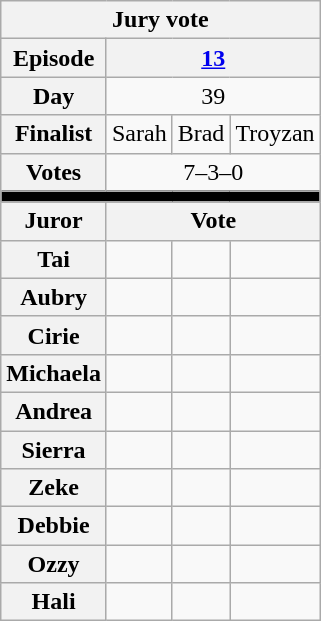<table class="wikitable nowrap" style="text-align:center; font-size:100%">
<tr>
<th colspan="4">Jury vote</th>
</tr>
<tr>
<th>Episode</th>
<th colspan="3"><a href='#'>13</a></th>
</tr>
<tr>
<th>Day</th>
<td colspan="3">39</td>
</tr>
<tr>
<th>Finalist</th>
<td>Sarah</td>
<td>Brad</td>
<td>Troyzan</td>
</tr>
<tr>
<th>Votes</th>
<td colspan="3">7–3–0</td>
</tr>
<tr>
<th colspan="4" style="background:black;"></th>
</tr>
<tr>
<th>Juror</th>
<th colspan="3">Vote</th>
</tr>
<tr>
<th>Tai</th>
<td></td>
<td></td>
<td></td>
</tr>
<tr>
<th>Aubry</th>
<td></td>
<td></td>
<td></td>
</tr>
<tr>
<th>Cirie</th>
<td></td>
<td></td>
<td></td>
</tr>
<tr>
<th>Michaela</th>
<td></td>
<td></td>
<td></td>
</tr>
<tr>
<th>Andrea</th>
<td></td>
<td></td>
<td></td>
</tr>
<tr>
<th>Sierra</th>
<td></td>
<td></td>
<td></td>
</tr>
<tr>
<th>Zeke</th>
<td></td>
<td></td>
<td></td>
</tr>
<tr>
<th>Debbie</th>
<td></td>
<td></td>
<td></td>
</tr>
<tr>
<th>Ozzy</th>
<td></td>
<td></td>
<td></td>
</tr>
<tr>
<th>Hali</th>
<td></td>
<td></td>
<td></td>
</tr>
</table>
